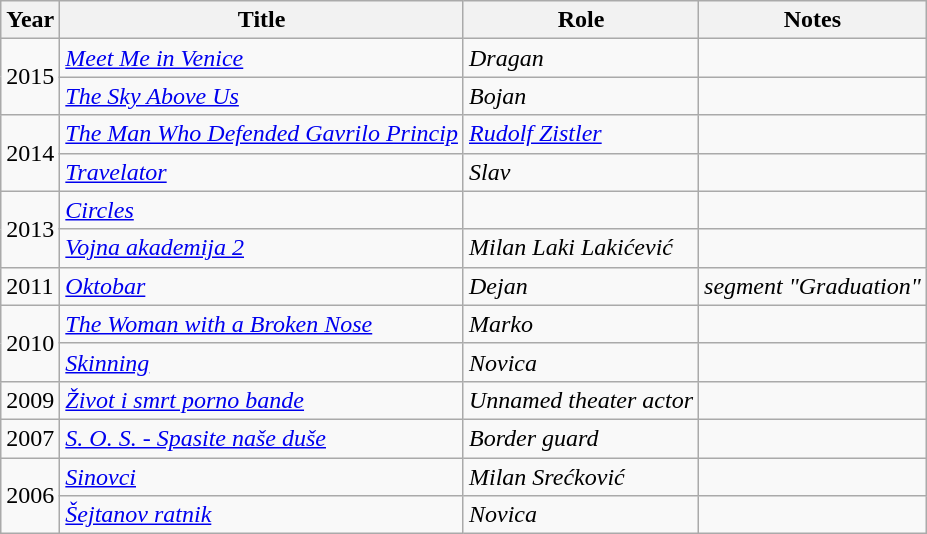<table class="wikitable sortable">
<tr>
<th>Year</th>
<th>Title</th>
<th>Role</th>
<th class="unsortable">Notes</th>
</tr>
<tr>
<td rowspan=2>2015</td>
<td><em><a href='#'>Meet Me in Venice</a></em></td>
<td><em>Dragan</em></td>
<td></td>
</tr>
<tr>
<td><em><a href='#'>The Sky Above Us</a></em></td>
<td><em>Bojan</em></td>
<td></td>
</tr>
<tr>
<td rowspan=2>2014</td>
<td><em><a href='#'>The Man Who Defended Gavrilo Princip</a></em></td>
<td><em><a href='#'>Rudolf Zistler</a></em></td>
<td></td>
</tr>
<tr>
<td><em><a href='#'>Travelator</a></em></td>
<td><em>Slav</em></td>
<td></td>
</tr>
<tr>
<td rowspan=2>2013</td>
<td><em><a href='#'>Circles</a></em></td>
<td></td>
<td></td>
</tr>
<tr>
<td><em><a href='#'>Vojna akademija 2</a></em></td>
<td><em>Milan Laki Lakićević</em></td>
<td></td>
</tr>
<tr>
<td>2011</td>
<td><em><a href='#'>Oktobar</a></em></td>
<td><em>Dejan</em></td>
<td><em>segment "Graduation"</em></td>
</tr>
<tr>
<td rowspan=2>2010</td>
<td><em><a href='#'>The Woman with a Broken Nose</a></em></td>
<td><em>Marko</em></td>
<td></td>
</tr>
<tr>
<td><em><a href='#'>Skinning</a></em></td>
<td><em>Novica</em></td>
<td></td>
</tr>
<tr>
<td>2009</td>
<td><em><a href='#'>Život i smrt porno bande</a></em></td>
<td><em>Unnamed theater actor</em></td>
<td></td>
</tr>
<tr>
<td>2007</td>
<td><em><a href='#'>S. O. S. - Spasite naše duše</a></em></td>
<td><em>Border guard</em></td>
<td></td>
</tr>
<tr>
<td rowspan=2>2006</td>
<td><em><a href='#'>Sinovci</a></em></td>
<td><em>Milan Srećković</em></td>
<td></td>
</tr>
<tr>
<td><em><a href='#'>Šejtanov ratnik </a></em></td>
<td><em>Novica</em></td>
<td></td>
</tr>
</table>
